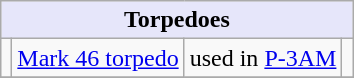<table class="wikitable">
<tr>
<th style="align: center; background: lavender;" colspan="8"><strong>Torpedoes</strong></th>
</tr>
<tr>
<td></td>
<td><a href='#'>Mark 46 torpedo</a></td>
<td>used in <a href='#'>P-3AM</a></td>
<td></td>
</tr>
<tr>
</tr>
</table>
